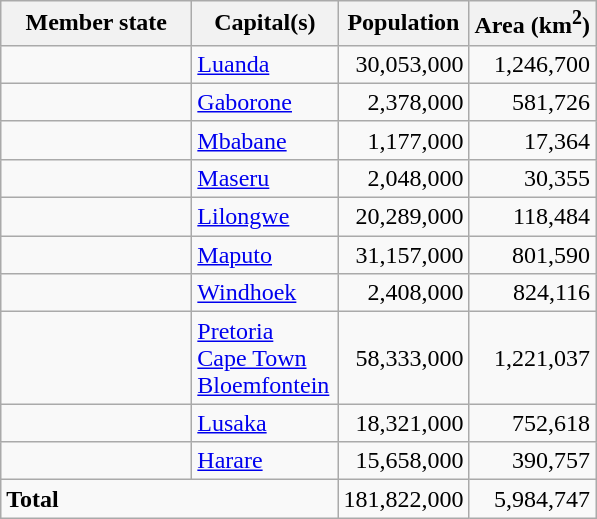<table class="wikitable sortable">
<tr>
<th width="120px">Member state</th>
<th width="90px">Capital(s)</th>
<th>Population</th>
<th>Area (km<sup>2</sup>)</th>
</tr>
<tr>
<td></td>
<td><a href='#'>Luanda</a></td>
<td align="right">30,053,000</td>
<td align="right">1,246,700</td>
</tr>
<tr>
<td></td>
<td><a href='#'>Gaborone</a></td>
<td align="right">2,378,000</td>
<td align="right">581,726</td>
</tr>
<tr>
<td></td>
<td><a href='#'>Mbabane</a></td>
<td align="right">1,177,000</td>
<td align="right">17,364</td>
</tr>
<tr>
<td></td>
<td><a href='#'>Maseru</a></td>
<td align="right">2,048,000</td>
<td align="right">30,355</td>
</tr>
<tr>
<td></td>
<td><a href='#'>Lilongwe</a></td>
<td align="right">20,289,000</td>
<td align="right">118,484</td>
</tr>
<tr>
<td></td>
<td><a href='#'>Maputo</a></td>
<td align="right">31,157,000</td>
<td align="right">801,590</td>
</tr>
<tr>
<td></td>
<td><a href='#'>Windhoek</a></td>
<td align="right">2,408,000</td>
<td align="right">824,116</td>
</tr>
<tr>
<td></td>
<td><a href='#'>Pretoria</a><br><a href='#'>Cape Town</a><br><a href='#'>Bloemfontein</a></td>
<td align="right">58,333,000</td>
<td align="right">1,221,037</td>
</tr>
<tr>
<td></td>
<td><a href='#'>Lusaka</a></td>
<td align="right">18,321,000</td>
<td align="right">752,618</td>
</tr>
<tr>
<td></td>
<td><a href='#'>Harare</a></td>
<td align="right">15,658,000</td>
<td align="right">390,757</td>
</tr>
<tr>
<td colspan="2"><strong>Total</strong></td>
<td align="right">181,822,000</td>
<td align="right">5,984,747</td>
</tr>
</table>
